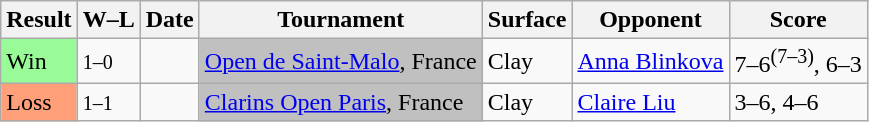<table class="sortable wikitable">
<tr>
<th>Result</th>
<th class="unsortable">W–L</th>
<th>Date</th>
<th>Tournament</th>
<th>Surface</th>
<th>Opponent</th>
<th class="unsortable">Score</th>
</tr>
<tr>
<td style="background:#98fb98;">Win</td>
<td><small>1–0</small></td>
<td><a href='#'></a></td>
<td bgcolor=silver><a href='#'>Open de Saint-Malo</a>, France</td>
<td>Clay</td>
<td> <a href='#'>Anna Blinkova</a></td>
<td>7–6<sup>(7–3)</sup>, 6–3</td>
</tr>
<tr>
<td style="background:#ffa07a;">Loss</td>
<td><small>1–1</small></td>
<td><a href='#'></a></td>
<td bgcolor=silver><a href='#'>Clarins Open Paris</a>, France</td>
<td>Clay</td>
<td> <a href='#'>Claire Liu</a></td>
<td>3–6, 4–6</td>
</tr>
</table>
